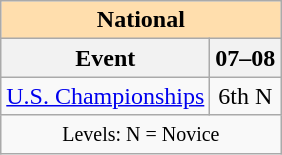<table class="wikitable" style="text-align:center">
<tr>
<th style="background-color: #ffdead; " colspan=10 align=center>National</th>
</tr>
<tr>
<th>Event</th>
<th>07–08</th>
</tr>
<tr>
<td align=left><a href='#'>U.S. Championships</a></td>
<td>6th N</td>
</tr>
<tr>
<td colspan=2 align=center><small> Levels: N = Novice </small></td>
</tr>
</table>
